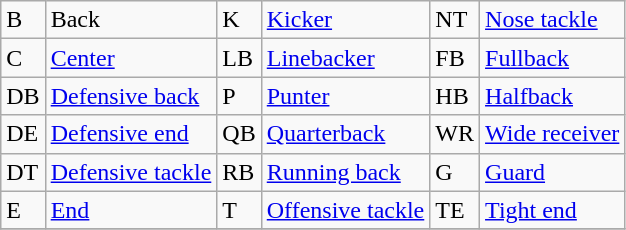<table class="wikitable">
<tr>
<td>B</td>
<td>Back</td>
<td>K</td>
<td><a href='#'>Kicker</a></td>
<td>NT</td>
<td><a href='#'>Nose tackle</a></td>
</tr>
<tr>
<td>C</td>
<td><a href='#'>Center</a></td>
<td>LB</td>
<td><a href='#'>Linebacker</a></td>
<td>FB</td>
<td><a href='#'>Fullback</a></td>
</tr>
<tr>
<td>DB</td>
<td><a href='#'>Defensive back</a></td>
<td>P</td>
<td><a href='#'>Punter</a></td>
<td>HB</td>
<td><a href='#'>Halfback</a></td>
</tr>
<tr>
<td>DE</td>
<td><a href='#'>Defensive end</a></td>
<td>QB</td>
<td><a href='#'>Quarterback</a></td>
<td>WR</td>
<td><a href='#'>Wide receiver</a></td>
</tr>
<tr>
<td>DT</td>
<td><a href='#'>Defensive tackle</a></td>
<td>RB</td>
<td><a href='#'>Running back</a></td>
<td>G</td>
<td><a href='#'>Guard</a></td>
</tr>
<tr>
<td>E</td>
<td><a href='#'>End</a></td>
<td>T</td>
<td><a href='#'>Offensive tackle</a></td>
<td>TE</td>
<td><a href='#'>Tight end</a></td>
</tr>
<tr>
</tr>
</table>
